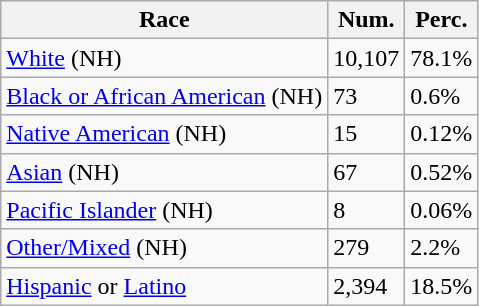<table class="wikitable">
<tr>
<th>Race</th>
<th>Num.</th>
<th>Perc.</th>
</tr>
<tr>
<td><a href='#'>White</a> (NH)</td>
<td>10,107</td>
<td>78.1%</td>
</tr>
<tr>
<td><a href='#'>Black or African American</a> (NH)</td>
<td>73</td>
<td>0.6%</td>
</tr>
<tr>
<td><a href='#'>Native American</a> (NH)</td>
<td>15</td>
<td>0.12%</td>
</tr>
<tr>
<td><a href='#'>Asian</a> (NH)</td>
<td>67</td>
<td>0.52%</td>
</tr>
<tr>
<td><a href='#'>Pacific Islander</a> (NH)</td>
<td>8</td>
<td>0.06%</td>
</tr>
<tr>
<td><a href='#'>Other/Mixed</a> (NH)</td>
<td>279</td>
<td>2.2%</td>
</tr>
<tr>
<td><a href='#'>Hispanic</a> or <a href='#'>Latino</a></td>
<td>2,394</td>
<td>18.5%</td>
</tr>
</table>
